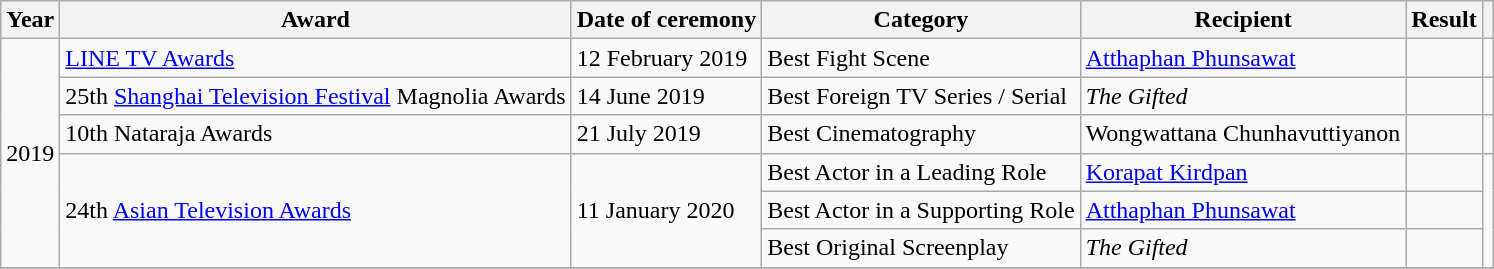<table class="wikitable">
<tr>
<th>Year</th>
<th>Award</th>
<th>Date of ceremony</th>
<th>Category</th>
<th>Recipient</th>
<th>Result</th>
<th></th>
</tr>
<tr>
<td rowspan=6>2019</td>
<td><a href='#'>LINE TV Awards</a></td>
<td>12 February 2019</td>
<td>Best Fight Scene</td>
<td><a href='#'>Atthaphan Phunsawat</a></td>
<td></td>
<td style="text-align: center;"></td>
</tr>
<tr>
<td>25th <a href='#'>Shanghai Television Festival</a> Magnolia Awards</td>
<td>14 June 2019</td>
<td>Best Foreign TV Series / Serial</td>
<td><em>The Gifted</em></td>
<td></td>
<td style="text-align: center;"></td>
</tr>
<tr>
<td>10th Nataraja Awards</td>
<td>21 July 2019</td>
<td>Best Cinematography</td>
<td>Wongwattana Chunhavuttiyanon</td>
<td></td>
<td style="text-align: center;"></td>
</tr>
<tr>
<td rowspan=3>24th <a href='#'>Asian Television Awards</a></td>
<td rowspan=3>11 January 2020</td>
<td>Best Actor in a Leading Role</td>
<td><a href='#'>Korapat Kirdpan</a></td>
<td></td>
<td style="text-align: center;" rowspan=3></td>
</tr>
<tr>
<td>Best Actor in a Supporting Role</td>
<td><a href='#'>Atthaphan Phunsawat</a></td>
<td></td>
</tr>
<tr>
<td>Best Original Screenplay</td>
<td><em>The Gifted</em></td>
<td></td>
</tr>
<tr>
</tr>
</table>
